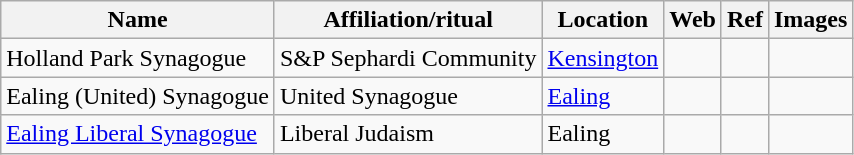<table class="wikitable sortable">
<tr>
<th>Name</th>
<th>Affiliation/ritual</th>
<th>Location</th>
<th>Web</th>
<th>Ref</th>
<th>Images</th>
</tr>
<tr>
<td>Holland Park Synagogue</td>
<td>S&P Sephardi Community</td>
<td><a href='#'>Kensington</a></td>
<td></td>
<td></td>
<td></td>
</tr>
<tr>
<td>Ealing (United) Synagogue</td>
<td>United Synagogue</td>
<td><a href='#'>Ealing</a></td>
<td></td>
<td></td>
<td></td>
</tr>
<tr>
<td><a href='#'>Ealing Liberal Synagogue</a></td>
<td>Liberal Judaism</td>
<td>Ealing</td>
<td></td>
<td></td>
<td></td>
</tr>
</table>
